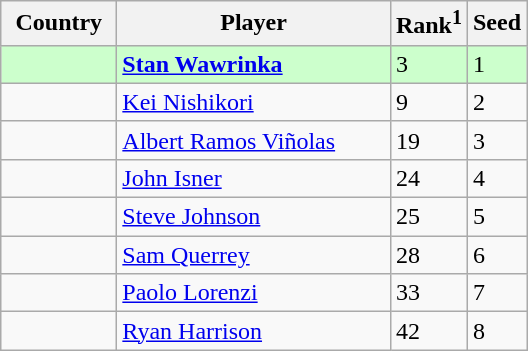<table class="sortable wikitable">
<tr>
<th width="70">Country</th>
<th width="175">Player</th>
<th>Rank<sup>1</sup></th>
<th>Seed</th>
</tr>
<tr style="background:#cfc;">
<td></td>
<td><strong><a href='#'>Stan Wawrinka</a></strong></td>
<td>3</td>
<td>1</td>
</tr>
<tr>
<td></td>
<td><a href='#'>Kei Nishikori</a></td>
<td>9</td>
<td>2</td>
</tr>
<tr>
<td></td>
<td><a href='#'>Albert Ramos Viñolas</a></td>
<td>19</td>
<td>3</td>
</tr>
<tr>
<td></td>
<td><a href='#'>John Isner</a></td>
<td>24</td>
<td>4</td>
</tr>
<tr>
<td></td>
<td><a href='#'>Steve Johnson</a></td>
<td>25</td>
<td>5</td>
</tr>
<tr>
<td></td>
<td><a href='#'>Sam Querrey</a></td>
<td>28</td>
<td>6</td>
</tr>
<tr>
<td></td>
<td><a href='#'>Paolo Lorenzi</a></td>
<td>33</td>
<td>7</td>
</tr>
<tr>
<td></td>
<td><a href='#'>Ryan Harrison</a></td>
<td>42</td>
<td>8</td>
</tr>
</table>
